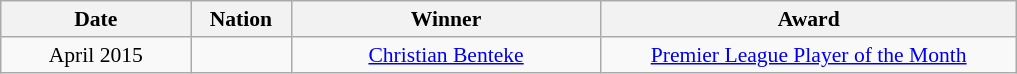<table class="wikitable"  style="text-align:center; font-size:90%; ">
<tr>
<th width=120>Date</th>
<th width=60>Nation</th>
<th width=200>Winner</th>
<th width=270>Award</th>
</tr>
<tr>
<td>April 2015</td>
<td></td>
<td><a href='#'>Christian Benteke</a></td>
<td><a href='#'>Premier League Player of the Month</a></td>
</tr>
</table>
